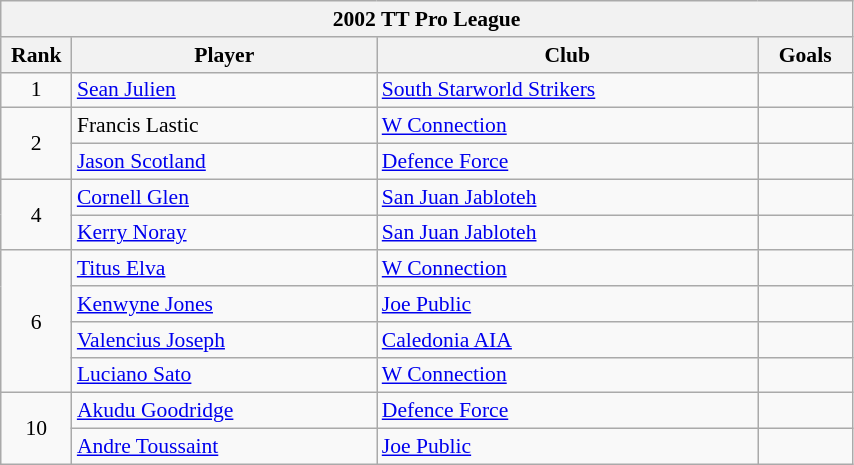<table class="collapsible wikitable collapsed" width=45%; style="font-size:90%;">
<tr>
<th colspan="4">2002 TT Pro League</th>
</tr>
<tr>
<th width=1%>Rank</th>
<th width=16%>Player</th>
<th width=20%>Club</th>
<th width=3%>Goals</th>
</tr>
<tr>
<td rowspan=1 align=center>1</td>
<td> <a href='#'>Sean Julien</a></td>
<td><a href='#'>South Starworld Strikers</a></td>
<td></td>
</tr>
<tr>
<td rowspan=2 align=center>2</td>
<td> Francis Lastic</td>
<td><a href='#'>W Connection</a></td>
<td></td>
</tr>
<tr>
<td> <a href='#'>Jason Scotland</a></td>
<td><a href='#'>Defence Force</a></td>
<td></td>
</tr>
<tr>
<td rowspan=2 align=center>4</td>
<td> <a href='#'>Cornell Glen</a></td>
<td><a href='#'>San Juan Jabloteh</a></td>
<td></td>
</tr>
<tr>
<td> <a href='#'>Kerry Noray</a></td>
<td><a href='#'>San Juan Jabloteh</a></td>
<td></td>
</tr>
<tr>
<td rowspan=4 align=center>6</td>
<td> <a href='#'>Titus Elva</a></td>
<td><a href='#'>W Connection</a></td>
<td></td>
</tr>
<tr>
<td> <a href='#'>Kenwyne Jones</a></td>
<td><a href='#'>Joe Public</a></td>
<td></td>
</tr>
<tr>
<td> <a href='#'>Valencius Joseph</a></td>
<td><a href='#'>Caledonia AIA</a></td>
<td></td>
</tr>
<tr>
<td> <a href='#'>Luciano Sato</a></td>
<td><a href='#'>W Connection</a></td>
<td></td>
</tr>
<tr>
<td rowspan=2 align=center>10</td>
<td> <a href='#'>Akudu Goodridge</a></td>
<td><a href='#'>Defence Force</a></td>
<td></td>
</tr>
<tr>
<td> <a href='#'>Andre Toussaint</a></td>
<td><a href='#'>Joe Public</a></td>
<td></td>
</tr>
</table>
